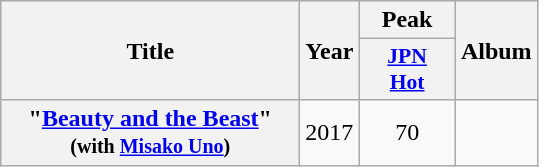<table class="wikitable plainrowheaders" style="text-align:center;">
<tr>
<th scope="col" rowspan="2" style="width:12em;">Title</th>
<th scope="col" rowspan="2" style="width:2em;">Year</th>
<th scope="col">Peak</th>
<th scope="col" rowspan="2">Album</th>
</tr>
<tr>
<th scope="col" style="width:4em;font-size:90%;"><a href='#'>JPN<br>Hot</a><br></th>
</tr>
<tr>
<th scope="row">"<a href='#'>Beauty and the Beast</a>"<br><small>(with <a href='#'>Misako Uno</a>)</small></th>
<td>2017</td>
<td>70</td>
<td></td>
</tr>
</table>
